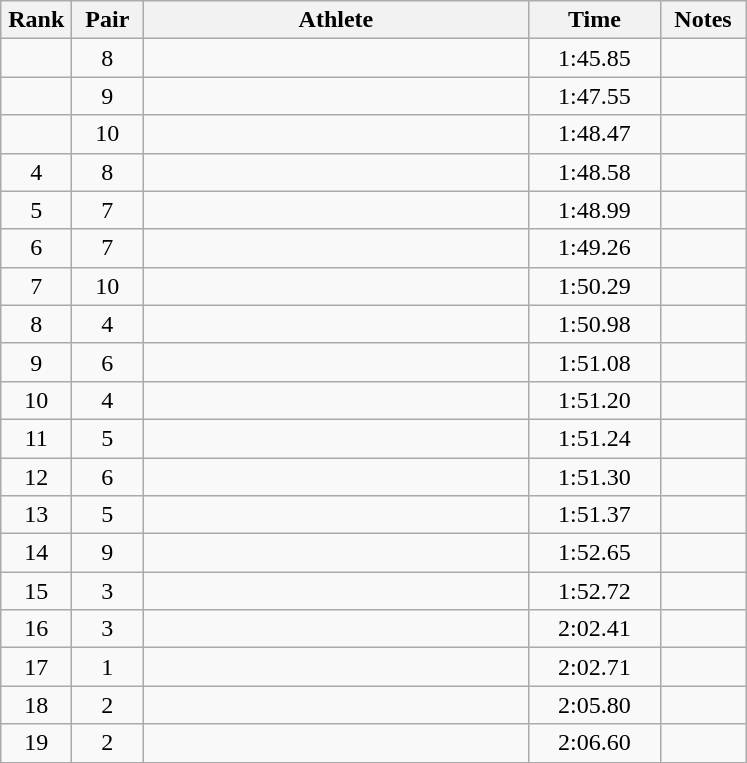<table class=wikitable style="text-align:center">
<tr>
<th width=40>Rank</th>
<th width=40>Pair</th>
<th width=250>Athlete</th>
<th width=80>Time</th>
<th width=50>Notes</th>
</tr>
<tr>
<td></td>
<td>8</td>
<td align=left></td>
<td>1:45.85</td>
<td></td>
</tr>
<tr>
<td></td>
<td>9</td>
<td align=left></td>
<td>1:47.55</td>
<td></td>
</tr>
<tr>
<td></td>
<td>10</td>
<td align=left></td>
<td>1:48.47</td>
<td></td>
</tr>
<tr>
<td>4</td>
<td>8</td>
<td align=left></td>
<td>1:48.58</td>
<td></td>
</tr>
<tr>
<td>5</td>
<td>7</td>
<td align=left></td>
<td>1:48.99</td>
<td></td>
</tr>
<tr>
<td>6</td>
<td>7</td>
<td align=left></td>
<td>1:49.26</td>
<td></td>
</tr>
<tr>
<td>7</td>
<td>10</td>
<td align=left></td>
<td>1:50.29</td>
<td></td>
</tr>
<tr>
<td>8</td>
<td>4</td>
<td align=left></td>
<td>1:50.98</td>
<td></td>
</tr>
<tr>
<td>9</td>
<td>6</td>
<td align=left></td>
<td>1:51.08</td>
<td></td>
</tr>
<tr>
<td>10</td>
<td>4</td>
<td align=left></td>
<td>1:51.20</td>
<td></td>
</tr>
<tr>
<td>11</td>
<td>5</td>
<td align=left></td>
<td>1:51.24</td>
<td></td>
</tr>
<tr>
<td>12</td>
<td>6</td>
<td align=left></td>
<td>1:51.30</td>
<td></td>
</tr>
<tr>
<td>13</td>
<td>5</td>
<td align=left></td>
<td>1:51.37</td>
<td></td>
</tr>
<tr>
<td>14</td>
<td>9</td>
<td align=left></td>
<td>1:52.65</td>
<td></td>
</tr>
<tr>
<td>15</td>
<td>3</td>
<td align=left></td>
<td>1:52.72</td>
<td></td>
</tr>
<tr>
<td>16</td>
<td>3</td>
<td align=left></td>
<td>2:02.41</td>
<td></td>
</tr>
<tr>
<td>17</td>
<td>1</td>
<td align=left></td>
<td>2:02.71</td>
<td></td>
</tr>
<tr>
<td>18</td>
<td>2</td>
<td align=left></td>
<td>2:05.80</td>
<td></td>
</tr>
<tr>
<td>19</td>
<td>2</td>
<td align=left></td>
<td>2:06.60</td>
<td></td>
</tr>
</table>
